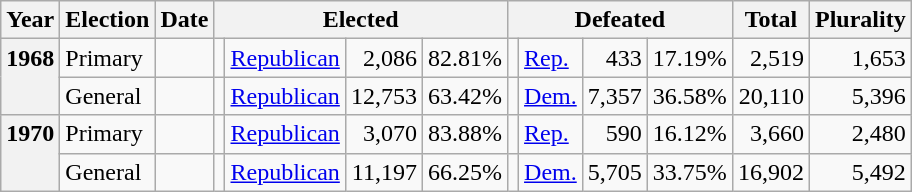<table class=wikitable>
<tr>
<th>Year</th>
<th>Election</th>
<th>Date</th>
<th ! colspan="4">Elected</th>
<th ! colspan="4">Defeated</th>
<th>Total</th>
<th>Plurality</th>
</tr>
<tr>
<th rowspan="2" valign="top">1968</th>
<td valign="top">Primary</td>
<td valign="top"></td>
<td valign="top"></td>
<td valign="top" ><a href='#'>Republican</a></td>
<td valign="top" align="right">2,086</td>
<td valign="top" align="right">82.81%</td>
<td valign="top"></td>
<td valign="top" ><a href='#'>Rep.</a></td>
<td valign="top" align="right">433</td>
<td valign="top" align="right">17.19%</td>
<td valign="top" align="right">2,519</td>
<td valign="top" align="right">1,653</td>
</tr>
<tr>
<td valign="top">General</td>
<td valign="top"></td>
<td valign="top"></td>
<td valign="top" ><a href='#'>Republican</a></td>
<td valign="top" align="right">12,753</td>
<td valign="top" align="right">63.42%</td>
<td valign="top"></td>
<td valign="top" ><a href='#'>Dem.</a></td>
<td valign="top" align="right">7,357</td>
<td valign="top" align="right">36.58%</td>
<td valign="top" align="right">20,110</td>
<td valign="top" align="right">5,396</td>
</tr>
<tr>
<th rowspan="2" valign="top">1970</th>
<td valign="top">Primary</td>
<td valign="top"></td>
<td valign="top"></td>
<td valign="top" ><a href='#'>Republican</a></td>
<td valign="top" align="right">3,070</td>
<td valign="top" align="right">83.88%</td>
<td valign="top"></td>
<td valign="top" ><a href='#'>Rep.</a></td>
<td valign="top" align="right">590</td>
<td valign="top" align="right">16.12%</td>
<td valign="top" align="right">3,660</td>
<td valign="top" align="right">2,480</td>
</tr>
<tr>
<td valign="top">General</td>
<td valign="top"></td>
<td valign="top"></td>
<td valign="top" ><a href='#'>Republican</a></td>
<td valign="top" align="right">11,197</td>
<td valign="top" align="right">66.25%</td>
<td valign="top"></td>
<td valign="top" ><a href='#'>Dem.</a></td>
<td valign="top" align="right">5,705</td>
<td valign="top" align="right">33.75%</td>
<td valign="top" align="right">16,902</td>
<td valign="top" align="right">5,492</td>
</tr>
</table>
